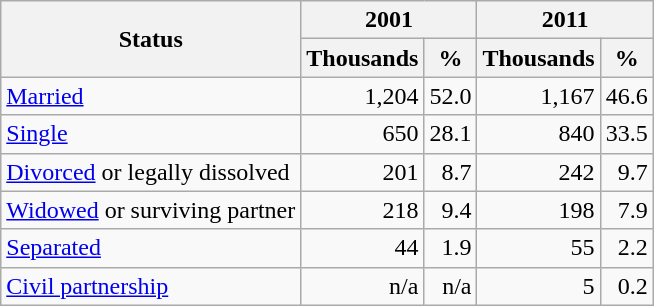<table class="wikitable sortable" style="text-align:right">
<tr>
<th rowspan=2>Status</th>
<th colspan=2>2001</th>
<th colspan=2>2011</th>
</tr>
<tr>
<th>Thousands</th>
<th>%</th>
<th>Thousands</th>
<th>%</th>
</tr>
<tr>
<td style="text-align:left"><a href='#'>Married</a></td>
<td>1,204</td>
<td>52.0</td>
<td>1,167</td>
<td>46.6</td>
</tr>
<tr>
<td style="text-align:left"><a href='#'>Single</a></td>
<td>650</td>
<td>28.1</td>
<td>840</td>
<td>33.5</td>
</tr>
<tr>
<td style="text-align:left"><a href='#'>Divorced</a> or legally dissolved</td>
<td>201</td>
<td>8.7</td>
<td>242</td>
<td>9.7</td>
</tr>
<tr>
<td style="text-align:left"><a href='#'>Widowed</a> or surviving partner</td>
<td>218</td>
<td>9.4</td>
<td>198</td>
<td>7.9</td>
</tr>
<tr>
<td style="text-align:left"><a href='#'>Separated</a></td>
<td>44</td>
<td>1.9</td>
<td>55</td>
<td>2.2</td>
</tr>
<tr>
<td style="text-align:left"><a href='#'>Civil partnership</a></td>
<td>n/a</td>
<td>n/a</td>
<td>5</td>
<td>0.2</td>
</tr>
</table>
